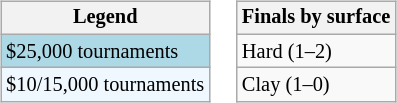<table>
<tr valign=top>
<td><br><table class="wikitable" style="font-size:85%">
<tr>
<th>Legend</th>
</tr>
<tr style="background:lightblue;">
<td>$25,000 tournaments</td>
</tr>
<tr style="background:#f0f8ff;">
<td>$10/15,000 tournaments</td>
</tr>
</table>
</td>
<td><br><table class="wikitable" style="font-size:85%">
<tr>
<th>Finals by surface</th>
</tr>
<tr>
<td>Hard (1–2)</td>
</tr>
<tr>
<td>Clay (1–0)</td>
</tr>
</table>
</td>
</tr>
</table>
